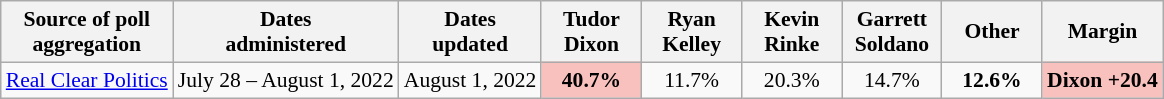<table class="wikitable sortable" style="text-align:center;font-size:90%;line-height:17px">
<tr>
<th>Source of poll<br>aggregation</th>
<th>Dates<br>administered</th>
<th>Dates<br>updated</th>
<th style="width:60px;">Tudor<br>Dixon</th>
<th style="width:60px;">Ryan<br>Kelley</th>
<th style="width:60px;">Kevin<br>Rinke</th>
<th style="width:60px;">Garrett<br>Soldano</th>
<th style="width:60px;">Other<br></th>
<th>Margin</th>
</tr>
<tr>
<td><a href='#'>Real Clear Politics</a></td>
<td>July 28 – August 1, 2022</td>
<td>August 1, 2022</td>
<td style="background: rgb(248, 193, 190);"><strong>40.7%</strong></td>
<td>11.7%</td>
<td>20.3%</td>
<td>14.7%</td>
<td><strong>12.6%</strong></td>
<td style="background: rgb(248, 193, 190);"><strong>Dixon +20.4</strong></td>
</tr>
</table>
